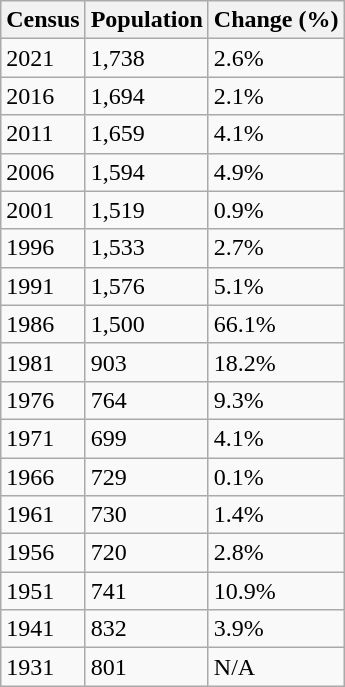<table class="wikitable">
<tr>
<th>Census</th>
<th>Population</th>
<th>Change (%)</th>
</tr>
<tr>
<td>2021</td>
<td>1,738</td>
<td> 2.6%</td>
</tr>
<tr>
<td>2016</td>
<td>1,694</td>
<td> 2.1%</td>
</tr>
<tr>
<td>2011</td>
<td>1,659</td>
<td> 4.1%</td>
</tr>
<tr>
<td>2006</td>
<td>1,594</td>
<td> 4.9%</td>
</tr>
<tr>
<td>2001</td>
<td>1,519</td>
<td> 0.9%</td>
</tr>
<tr>
<td>1996</td>
<td>1,533</td>
<td> 2.7%</td>
</tr>
<tr>
<td>1991</td>
<td>1,576</td>
<td> 5.1%</td>
</tr>
<tr>
<td>1986</td>
<td>1,500</td>
<td> 66.1%</td>
</tr>
<tr>
<td>1981</td>
<td>903</td>
<td> 18.2%</td>
</tr>
<tr>
<td>1976</td>
<td>764</td>
<td> 9.3%</td>
</tr>
<tr>
<td>1971</td>
<td>699</td>
<td> 4.1%</td>
</tr>
<tr>
<td>1966</td>
<td>729</td>
<td> 0.1%</td>
</tr>
<tr>
<td>1961</td>
<td>730</td>
<td> 1.4%</td>
</tr>
<tr>
<td>1956</td>
<td>720</td>
<td> 2.8%</td>
</tr>
<tr>
<td>1951</td>
<td>741</td>
<td> 10.9%</td>
</tr>
<tr>
<td>1941</td>
<td>832</td>
<td> 3.9%</td>
</tr>
<tr>
<td>1931</td>
<td>801</td>
<td>N/A</td>
</tr>
</table>
